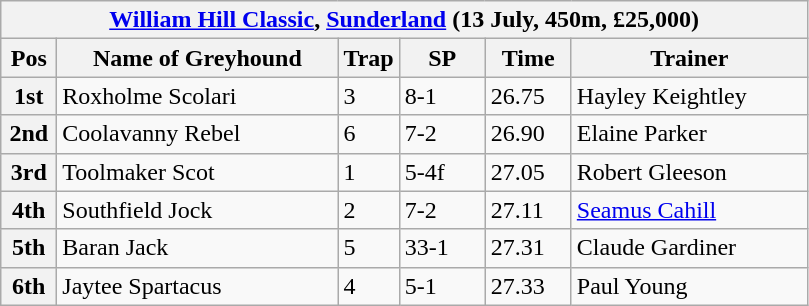<table class="wikitable">
<tr>
<th colspan="6"><a href='#'>William Hill Classic</a>, <a href='#'>Sunderland</a> (13 July, 450m, £25,000)</th>
</tr>
<tr>
<th width=30>Pos</th>
<th width=180>Name of Greyhound</th>
<th width=30>Trap</th>
<th width=50>SP</th>
<th width=50>Time</th>
<th width=150>Trainer</th>
</tr>
<tr>
<th>1st</th>
<td>Roxholme Scolari</td>
<td>3</td>
<td>8-1</td>
<td>26.75</td>
<td>Hayley Keightley</td>
</tr>
<tr>
<th>2nd</th>
<td>Coolavanny Rebel</td>
<td>6</td>
<td>7-2</td>
<td>26.90</td>
<td>Elaine Parker</td>
</tr>
<tr>
<th>3rd</th>
<td>Toolmaker Scot</td>
<td>1</td>
<td>5-4f</td>
<td>27.05</td>
<td>Robert Gleeson</td>
</tr>
<tr>
<th>4th</th>
<td>Southfield Jock</td>
<td>2</td>
<td>7-2</td>
<td>27.11</td>
<td><a href='#'>Seamus Cahill</a></td>
</tr>
<tr>
<th>5th</th>
<td>Baran Jack</td>
<td>5</td>
<td>33-1</td>
<td>27.31</td>
<td>Claude Gardiner</td>
</tr>
<tr>
<th>6th</th>
<td>Jaytee Spartacus</td>
<td>4</td>
<td>5-1</td>
<td>27.33</td>
<td>Paul Young</td>
</tr>
</table>
